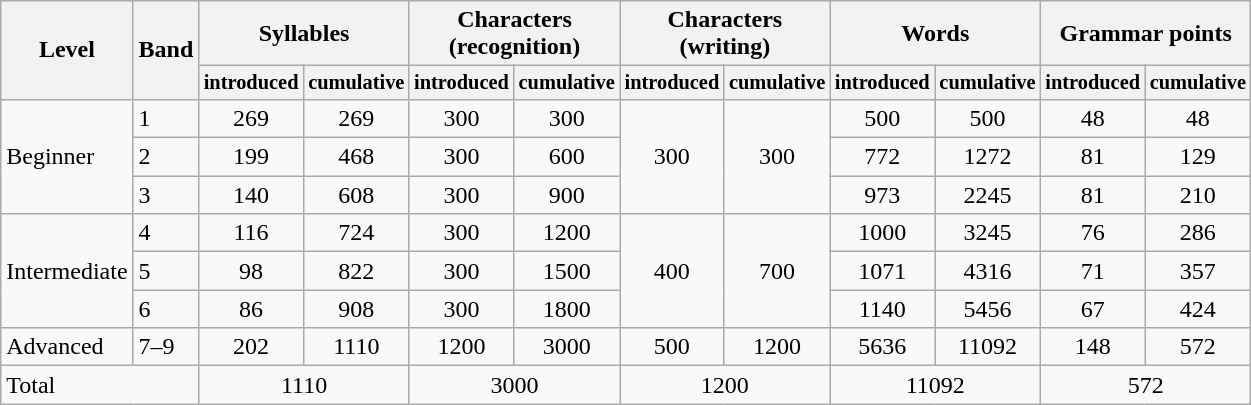<table class="wikitable">
<tr>
<th rowspan="2">Level</th>
<th rowspan="2">Band</th>
<th colspan="2">Syllables</th>
<th colspan="2">Characters<br>(recognition)</th>
<th colspan="2">Characters<br>(writing)</th>
<th colspan="2">Words</th>
<th colspan="2">Grammar points</th>
</tr>
<tr style="font-size:85%;">
<th>introduced</th>
<th>cumulative</th>
<th>introduced</th>
<th>cumulative</th>
<th>introduced</th>
<th>cumulative</th>
<th>introduced</th>
<th>cumulative</th>
<th>introduced</th>
<th>cumulative</th>
</tr>
<tr>
<td rowspan="3">Beginner</td>
<td>1</td>
<td align="center">269</td>
<td align="center">269</td>
<td align="center">300</td>
<td align="center">300</td>
<td rowspan="3" align="center">300</td>
<td rowspan="3" align="center">300</td>
<td align="center">500</td>
<td align="center">500</td>
<td align="center">48</td>
<td align="center">48</td>
</tr>
<tr>
<td>2</td>
<td align="center">199</td>
<td align="center">468</td>
<td align="center">300</td>
<td align="center">600</td>
<td align="center">772</td>
<td align="center">1272</td>
<td align="center">81</td>
<td align="center">129</td>
</tr>
<tr>
<td>3</td>
<td align="center">140</td>
<td align="center">608</td>
<td align="center">300</td>
<td align="center">900</td>
<td align="center">973</td>
<td align="center">2245</td>
<td align="center">81</td>
<td align="center">210</td>
</tr>
<tr>
<td rowspan="3">Intermediate</td>
<td>4</td>
<td align="center">116</td>
<td align="center">724</td>
<td align="center">300</td>
<td align="center">1200</td>
<td rowspan="3" align="center">400</td>
<td rowspan="3" align="center">700</td>
<td align="center">1000</td>
<td align="center">3245</td>
<td align="center">76</td>
<td align="center">286</td>
</tr>
<tr>
<td>5</td>
<td align="center">98</td>
<td align="center">822</td>
<td align="center">300</td>
<td align="center">1500</td>
<td align="center">1071</td>
<td align="center">4316</td>
<td align="center">71</td>
<td align="center">357</td>
</tr>
<tr>
<td>6</td>
<td align="center">86</td>
<td align="center">908</td>
<td align="center">300</td>
<td align="center">1800</td>
<td align="center">1140</td>
<td align="center">5456</td>
<td align="center">67</td>
<td align="center">424</td>
</tr>
<tr>
<td>Advanced</td>
<td>7–9</td>
<td align="center">202</td>
<td align="center">1110</td>
<td align="center">1200</td>
<td align="center">3000</td>
<td align="center">500</td>
<td align="center">1200</td>
<td align="center">5636</td>
<td align="center">11092</td>
<td align="center">148</td>
<td align="center">572</td>
</tr>
<tr>
<td colspan="2">Total</td>
<td colspan="2" align="center">1110</td>
<td colspan="2" align="center">3000</td>
<td colspan="2" align="center">1200</td>
<td colspan="2" align="center">11092</td>
<td colspan="2" align="center">572</td>
</tr>
</table>
